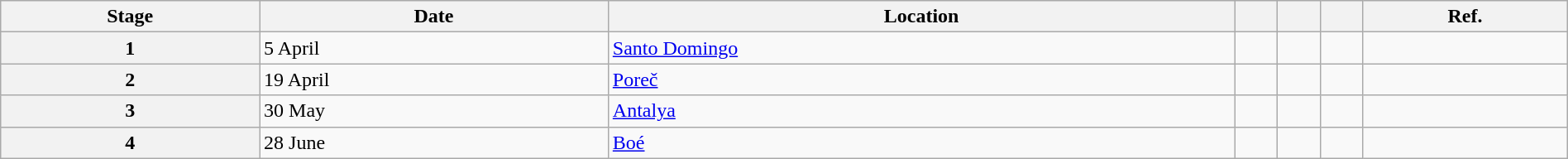<table class="wikitable" style="width:100%">
<tr>
<th>Stage</th>
<th>Date</th>
<th>Location</th>
<th></th>
<th></th>
<th></th>
<th>Ref.</th>
</tr>
<tr>
<th>1</th>
<td>5 April</td>
<td> <a href='#'>Santo Domingo</a></td>
<td></td>
<td></td>
<td></td>
<td></td>
</tr>
<tr>
<th>2</th>
<td>19 April</td>
<td> <a href='#'>Poreč</a></td>
<td></td>
<td></td>
<td></td>
<td></td>
</tr>
<tr>
<th>3</th>
<td>30 May</td>
<td> <a href='#'>Antalya</a></td>
<td></td>
<td></td>
<td></td>
<td></td>
</tr>
<tr>
<th>4</th>
<td>28 June</td>
<td> <a href='#'>Boé</a></td>
<td></td>
<td></td>
<td></td>
<td></td>
</tr>
</table>
